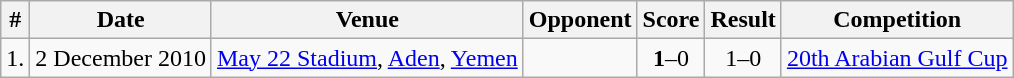<table class="wikitable">
<tr>
<th>#</th>
<th>Date</th>
<th>Venue</th>
<th>Opponent</th>
<th>Score</th>
<th>Result</th>
<th>Competition</th>
</tr>
<tr>
<td>1.</td>
<td>2 December 2010</td>
<td><a href='#'>May 22 Stadium</a>, <a href='#'>Aden</a>, <a href='#'>Yemen</a></td>
<td></td>
<td align="center"><strong>1</strong>–0</td>
<td align="center">1–0</td>
<td><a href='#'>20th Arabian Gulf Cup</a></td>
</tr>
</table>
